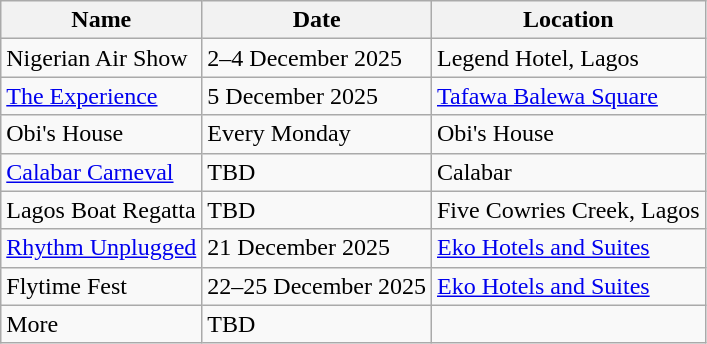<table class="wikitable">
<tr>
<th>Name</th>
<th>Date</th>
<th>Location</th>
</tr>
<tr>
<td>Nigerian Air Show</td>
<td>2–4 December 2025</td>
<td>Legend Hotel, Lagos</td>
</tr>
<tr>
<td><a href='#'>The Experience</a></td>
<td>5 December 2025</td>
<td><a href='#'>Tafawa Balewa Square</a></td>
</tr>
<tr>
<td>Obi's House</td>
<td>Every Monday</td>
<td>Obi's House</td>
</tr>
<tr>
<td><a href='#'>Calabar Carneval</a></td>
<td>TBD</td>
<td>Calabar</td>
</tr>
<tr>
<td>Lagos Boat Regatta</td>
<td>TBD</td>
<td>Five Cowries Creek, Lagos</td>
</tr>
<tr>
<td><a href='#'>Rhythm Unplugged</a></td>
<td>21 December 2025</td>
<td><a href='#'>Eko Hotels and Suites</a></td>
</tr>
<tr>
<td>Flytime Fest</td>
<td>22–25 December 2025</td>
<td><a href='#'>Eko Hotels and Suites</a></td>
</tr>
<tr>
<td>More</td>
<td>TBD</td>
<td></td>
</tr>
</table>
